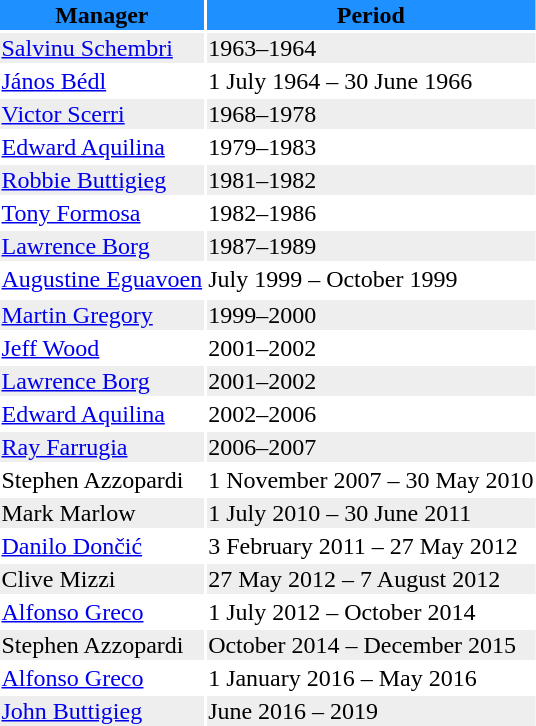<table class="toccolours">
<tr>
<th bgcolor=1E90FF>Manager</th>
<th bgcolor=1E90FF>Period</th>
</tr>
<tr style="background:#eee;">
<td> <a href='#'>Salvinu Schembri</a></td>
<td>1963–1964</td>
</tr>
<tr>
<td> <a href='#'>János Bédl</a></td>
<td>1 July 1964 – 30 June 1966</td>
</tr>
<tr style="background:#eee;">
<td> <a href='#'>Victor Scerri</a></td>
<td>1968–1978</td>
</tr>
<tr>
<td> <a href='#'>Edward Aquilina</a></td>
<td>1979–1983</td>
</tr>
<tr style="background:#eee;">
<td> <a href='#'>Robbie Buttigieg</a></td>
<td>1981–1982</td>
</tr>
<tr>
<td> <a href='#'>Tony Formosa</a></td>
<td>1982–1986</td>
</tr>
<tr style="background:#eee;">
<td> <a href='#'>Lawrence Borg</a></td>
<td>1987–1989</td>
</tr>
<tr>
<td> <a href='#'>Augustine Eguavoen</a></td>
<td>July 1999 – October 1999</td>
</tr>
<tr>
</tr>
<tr style="background:#eee;">
<td> <a href='#'>Martin Gregory</a></td>
<td>1999–2000</td>
</tr>
<tr>
<td> <a href='#'>Jeff Wood</a></td>
<td>2001–2002</td>
</tr>
<tr style="background:#eee;">
<td> <a href='#'>Lawrence Borg</a></td>
<td>2001–2002</td>
</tr>
<tr 2001–02>
<td> <a href='#'>Edward Aquilina</a></td>
<td>2002–2006</td>
</tr>
<tr style="background:#eee;">
<td> <a href='#'>Ray Farrugia</a></td>
<td>2006–2007</td>
</tr>
<tr>
<td> Stephen Azzopardi</td>
<td>1 November 2007 – 30 May 2010</td>
</tr>
<tr style="background:#eee;">
<td> Mark Marlow</td>
<td>1 July 2010 – 30 June 2011</td>
</tr>
<tr>
<td> <a href='#'>Danilo Dončić</a></td>
<td>3 February 2011 – 27 May 2012</td>
</tr>
<tr style="background:#eee;">
<td> Clive Mizzi</td>
<td>27 May 2012 – 7 August 2012</td>
</tr>
<tr>
<td> <a href='#'>Alfonso Greco</a></td>
<td>1 July 2012 – October 2014</td>
</tr>
<tr style="background:#eee;">
<td> Stephen Azzopardi</td>
<td>October 2014 – December 2015</td>
</tr>
<tr>
<td> <a href='#'>Alfonso Greco</a></td>
<td>1 January 2016 – May 2016</td>
</tr>
<tr style="background:#eee;">
<td> <a href='#'>John Buttigieg</a></td>
<td>June 2016 – 2019</td>
</tr>
</table>
